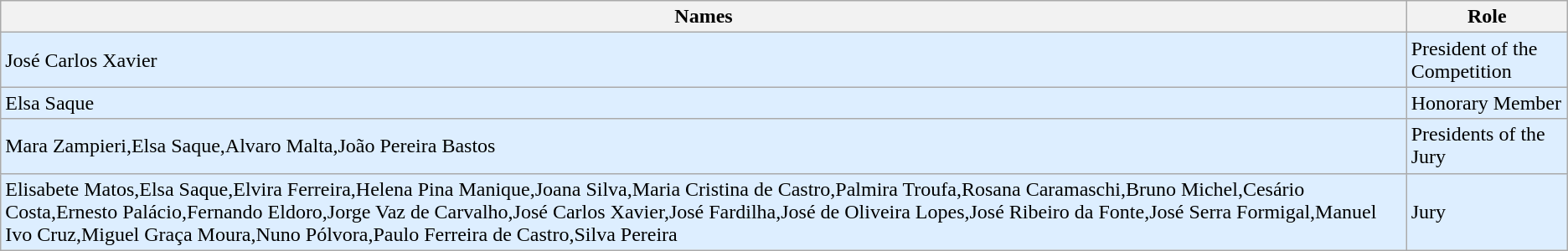<table class="wikitable">
<tr>
<th>Names</th>
<th>Role</th>
</tr>
<tr bgcolor=#DDEEFF>
<td>José Carlos Xavier</td>
<td>President of the Competition</td>
</tr>
<tr bgcolor=#DDEEFF>
<td>Elsa Saque</td>
<td>Honorary Member</td>
</tr>
<tr bgcolor=#DDEEFF>
<td>Mara Zampieri,Elsa Saque,Alvaro Malta,João Pereira Bastos</td>
<td>Presidents of the Jury</td>
</tr>
<tr bgcolor=#DDEEFF>
<td>Elisabete Matos,Elsa Saque,Elvira Ferreira,Helena Pina Manique,Joana Silva,Maria Cristina de Castro,Palmira Troufa,Rosana Caramaschi,Bruno Michel,Cesário Costa,Ernesto Palácio,Fernando Eldoro,Jorge Vaz de Carvalho,José Carlos Xavier,José Fardilha,José de Oliveira Lopes,José Ribeiro da Fonte,José Serra Formigal,Manuel Ivo Cruz,Miguel Graça Moura,Nuno Pólvora,Paulo Ferreira de Castro,Silva Pereira</td>
<td>Jury</td>
</tr>
</table>
